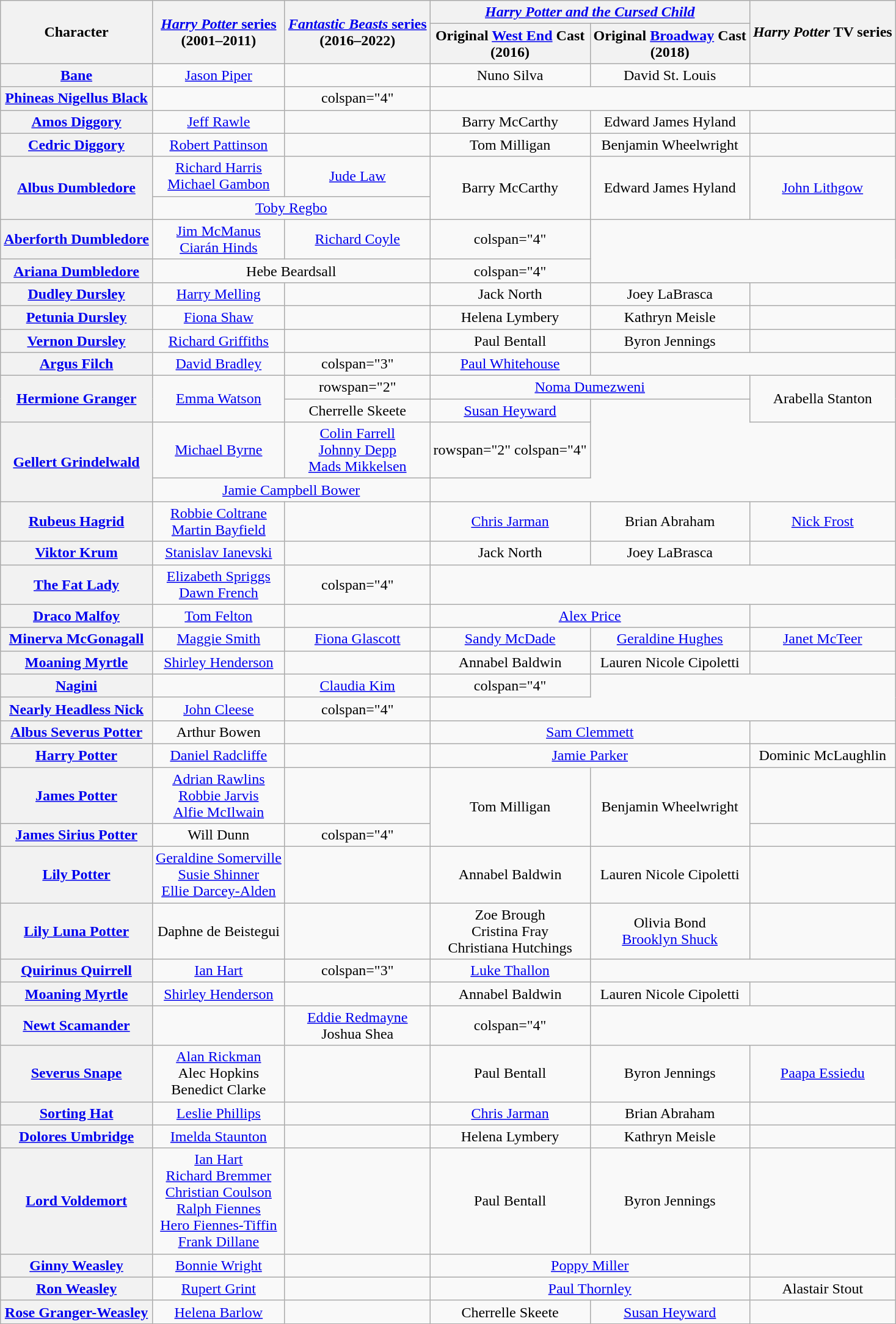<table class="wikitable" style="text-align:center;">
<tr>
<th scope="col" rowspan="2">Character</th>
<th scope="col" rowspan="2"><a href='#'><em>Harry Potter</em> series</a><br>(2001–2011)</th>
<th scope="col" rowspan="2"><a href='#'><em>Fantastic Beasts</em> series</a><br>(2016–2022)</th>
<th scope="col" colspan="2"><em><a href='#'>Harry Potter and the Cursed Child</a></em></th>
<th scope="col" rowspan="2"><em>Harry Potter</em> TV series</th>
</tr>
<tr>
<th scope="col">Original <a href='#'>West End</a> Cast<br>(2016)</th>
<th scope="col">Original <a href='#'>Broadway</a> Cast<br>(2018)</th>
</tr>
<tr>
<th scope="row"><a href='#'>Bane</a></th>
<td><a href='#'>Jason Piper</a></td>
<td></td>
<td>Nuno Silva</td>
<td>David St. Louis</td>
<td></td>
</tr>
<tr>
<th scope="row"><a href='#'>Phineas Nigellus Black</a></th>
<td></td>
<td>colspan="4" </td>
</tr>
<tr>
<th scope="row"><a href='#'>Amos Diggory</a></th>
<td><a href='#'>Jeff Rawle</a></td>
<td></td>
<td>Barry McCarthy</td>
<td>Edward James Hyland</td>
<td></td>
</tr>
<tr>
<th scope="row"><a href='#'>Cedric Diggory</a></th>
<td><a href='#'>Robert Pattinson</a></td>
<td></td>
<td>Tom Milligan</td>
<td>Benjamin Wheelwright</td>
<td></td>
</tr>
<tr>
<th scope="row" rowspan="2"><a href='#'>Albus Dumbledore</a></th>
<td><a href='#'>Richard Harris</a><br><a href='#'>Michael Gambon</a></td>
<td><a href='#'>Jude Law</a></td>
<td rowspan="2">Barry McCarthy</td>
<td rowspan="2">Edward James Hyland</td>
<td rowspan="2"><a href='#'>John Lithgow</a></td>
</tr>
<tr>
<td colspan="2"><a href='#'>Toby Regbo</a></td>
</tr>
<tr>
<th scope="row"><a href='#'>Aberforth Dumbledore</a></th>
<td><a href='#'>Jim McManus</a><br><a href='#'>Ciarán Hinds</a></td>
<td><a href='#'>Richard Coyle</a></td>
<td>colspan="4" </td>
</tr>
<tr>
<th scope="row"><a href='#'>Ariana Dumbledore</a></th>
<td colspan="2">Hebe Beardsall</td>
<td>colspan="4" </td>
</tr>
<tr>
<th scope="row"><a href='#'>Dudley Dursley</a></th>
<td><a href='#'>Harry Melling</a></td>
<td></td>
<td>Jack North</td>
<td>Joey LaBrasca</td>
<td></td>
</tr>
<tr>
<th scope="row"><a href='#'>Petunia Dursley</a></th>
<td><a href='#'>Fiona Shaw</a></td>
<td></td>
<td>Helena Lymbery</td>
<td>Kathryn Meisle</td>
<td></td>
</tr>
<tr>
<th scope="row"><a href='#'>Vernon Dursley</a></th>
<td><a href='#'>Richard Griffiths</a></td>
<td></td>
<td>Paul Bentall</td>
<td>Byron Jennings</td>
<td></td>
</tr>
<tr>
<th scope="row"><a href='#'>Argus Filch</a></th>
<td><a href='#'>David Bradley</a></td>
<td>colspan="3" </td>
<td><a href='#'>Paul Whitehouse</a></td>
</tr>
<tr>
<th scope="row" rowspan="2"><a href='#'>Hermione Granger</a></th>
<td rowspan="2"><a href='#'>Emma Watson</a></td>
<td>rowspan="2" </td>
<td colspan="2"><a href='#'>Noma Dumezweni</a></td>
<td rowspan="2">Arabella Stanton </td>
</tr>
<tr>
<td>Cherrelle Skeete</td>
<td><a href='#'>Susan Heyward</a></td>
</tr>
<tr>
<th scope="row" rowspan="2"><a href='#'>Gellert Grindelwald</a></th>
<td><a href='#'>Michael Byrne</a></td>
<td><a href='#'>Colin Farrell</a><br><a href='#'>Johnny Depp</a><br><a href='#'>Mads Mikkelsen</a></td>
<td>rowspan="2" colspan="4" </td>
</tr>
<tr>
<td colspan="2"><a href='#'>Jamie Campbell Bower</a></td>
</tr>
<tr>
<th scope="row"><a href='#'>Rubeus Hagrid</a></th>
<td><a href='#'>Robbie Coltrane</a><br><a href='#'>Martin Bayfield</a></td>
<td></td>
<td><a href='#'>Chris Jarman</a></td>
<td>Brian Abraham</td>
<td><a href='#'>Nick Frost</a></td>
</tr>
<tr>
<th scope="row"><a href='#'>Viktor Krum</a></th>
<td><a href='#'>Stanislav Ianevski</a></td>
<td></td>
<td>Jack North</td>
<td>Joey LaBrasca</td>
<td></td>
</tr>
<tr>
<th scope="row"><a href='#'>The Fat Lady</a></th>
<td><a href='#'>Elizabeth Spriggs</a><br><a href='#'>Dawn French</a></td>
<td>colspan="4" </td>
</tr>
<tr>
<th scope="row"><a href='#'>Draco Malfoy</a></th>
<td><a href='#'>Tom Felton</a></td>
<td></td>
<td colspan="2"><a href='#'>Alex Price</a></td>
<td></td>
</tr>
<tr>
<th scope="row"><a href='#'>Minerva McGonagall</a></th>
<td><a href='#'>Maggie Smith</a></td>
<td><a href='#'>Fiona Glascott</a></td>
<td><a href='#'>Sandy McDade</a></td>
<td><a href='#'>Geraldine Hughes</a></td>
<td><a href='#'>Janet McTeer</a></td>
</tr>
<tr>
<th scope="row"><a href='#'>Moaning Myrtle</a></th>
<td><a href='#'>Shirley Henderson</a></td>
<td></td>
<td>Annabel Baldwin</td>
<td>Lauren Nicole Cipoletti</td>
<td></td>
</tr>
<tr>
<th scope="row"><a href='#'>Nagini</a></th>
<td></td>
<td><a href='#'>Claudia Kim</a></td>
<td>colspan="4" </td>
</tr>
<tr>
<th scope="row"><a href='#'>Nearly Headless Nick</a></th>
<td><a href='#'>John Cleese</a></td>
<td>colspan="4" </td>
</tr>
<tr>
<th scope="row"><a href='#'>Albus Severus Potter</a></th>
<td>Arthur Bowen</td>
<td></td>
<td colspan="2"><a href='#'>Sam Clemmett</a></td>
<td></td>
</tr>
<tr>
<th scope="row"><a href='#'>Harry Potter</a></th>
<td><a href='#'>Daniel Radcliffe</a></td>
<td></td>
<td colspan="2"><a href='#'>Jamie Parker</a></td>
<td>Dominic McLaughlin</td>
</tr>
<tr>
<th scope="row"><a href='#'>James Potter</a></th>
<td><a href='#'>Adrian Rawlins</a><br><a href='#'>Robbie Jarvis</a><br><a href='#'>Alfie McIlwain</a></td>
<td></td>
<td rowspan="2">Tom Milligan</td>
<td rowspan="2">Benjamin Wheelwright</td>
<td></td>
</tr>
<tr>
<th scope="row"><a href='#'>James Sirius Potter</a></th>
<td>Will Dunn</td>
<td>colspan="4" </td>
</tr>
<tr>
<th scope="row"><a href='#'>Lily Potter</a></th>
<td><a href='#'>Geraldine Somerville</a><br><a href='#'>Susie Shinner</a><br><a href='#'>Ellie Darcey-Alden</a></td>
<td></td>
<td>Annabel Baldwin</td>
<td>Lauren Nicole Cipoletti</td>
<td></td>
</tr>
<tr>
<th scope="row"><a href='#'>Lily Luna Potter</a></th>
<td>Daphne de Beistegui</td>
<td></td>
<td>Zoe Brough<br>Cristina Fray<br>Christiana Hutchings</td>
<td>Olivia Bond<br><a href='#'>Brooklyn Shuck</a></td>
<td></td>
</tr>
<tr>
<th scope="row"><a href='#'>Quirinus Quirrell</a></th>
<td><a href='#'>Ian Hart</a></td>
<td>colspan="3" </td>
<td><a href='#'>Luke Thallon</a></td>
</tr>
<tr>
<th scope="row"><a href='#'>Moaning Myrtle</a></th>
<td><a href='#'>Shirley Henderson</a></td>
<td></td>
<td>Annabel Baldwin</td>
<td>Lauren Nicole Cipoletti</td>
<td></td>
</tr>
<tr>
<th scope="row"><a href='#'>Newt Scamander</a></th>
<td></td>
<td><a href='#'>Eddie Redmayne</a><br>Joshua Shea</td>
<td>colspan="4" </td>
</tr>
<tr>
<th scope="row"><a href='#'>Severus Snape</a></th>
<td><a href='#'>Alan Rickman</a><br>Alec Hopkins<br>Benedict Clarke</td>
<td></td>
<td>Paul Bentall</td>
<td>Byron Jennings</td>
<td><a href='#'>Paapa Essiedu</a></td>
</tr>
<tr>
<th scope="row"><a href='#'>Sorting Hat</a></th>
<td><a href='#'>Leslie Phillips</a></td>
<td></td>
<td><a href='#'>Chris Jarman</a></td>
<td>Brian Abraham</td>
<td></td>
</tr>
<tr>
<th scope="row"><a href='#'>Dolores Umbridge</a></th>
<td><a href='#'>Imelda Staunton</a></td>
<td></td>
<td>Helena Lymbery</td>
<td>Kathryn Meisle</td>
<td></td>
</tr>
<tr>
<th scope="row"><a href='#'>Lord Voldemort<br></a></th>
<td><a href='#'>Ian Hart</a><br><a href='#'>Richard Bremmer</a><br><a href='#'>Christian Coulson</a><br><a href='#'>Ralph Fiennes</a><br><a href='#'>Hero Fiennes-Tiffin</a><br><a href='#'>Frank Dillane</a></td>
<td></td>
<td>Paul Bentall</td>
<td>Byron Jennings</td>
<td></td>
</tr>
<tr>
<th scope="row"><a href='#'>Ginny Weasley</a></th>
<td><a href='#'>Bonnie Wright</a></td>
<td></td>
<td colspan="2"><a href='#'>Poppy Miller</a></td>
<td></td>
</tr>
<tr>
<th scope="row"><a href='#'>Ron Weasley</a></th>
<td><a href='#'>Rupert Grint</a></td>
<td></td>
<td colspan="2"><a href='#'>Paul Thornley</a></td>
<td>Alastair Stout</td>
</tr>
<tr>
<th scope="row"><a href='#'>Rose Granger-Weasley</a></th>
<td><a href='#'>Helena Barlow</a></td>
<td></td>
<td>Cherrelle Skeete</td>
<td><a href='#'>Susan Heyward</a></td>
<td></td>
</tr>
</table>
